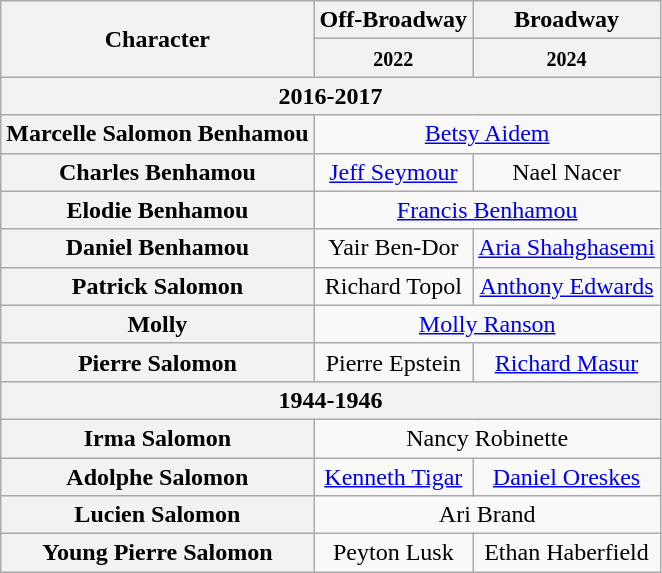<table class="wikitable">
<tr>
<th rowspan="2">Character</th>
<th>Off-Broadway</th>
<th>Broadway</th>
</tr>
<tr>
<th><small>2022</small></th>
<th><small>2024</small></th>
</tr>
<tr>
<th colspan='3' align=center>2016-2017</th>
</tr>
<tr>
<th>Marcelle Salomon Benhamou</th>
<td colspan="2" align="center"><a href='#'>Betsy Aidem</a></td>
</tr>
<tr>
<th>Charles Benhamou</th>
<td align="center"><a href='#'>Jeff Seymour</a></td>
<td align="center">Nael Nacer</td>
</tr>
<tr>
<th>Elodie Benhamou</th>
<td colspan="2" align="center"><a href='#'>Francis Benhamou</a></td>
</tr>
<tr>
<th>Daniel Benhamou</th>
<td align="center">Yair Ben-Dor</td>
<td align="center"><a href='#'>Aria Shahghasemi</a></td>
</tr>
<tr>
<th>Patrick Salomon</th>
<td align="center">Richard Topol</td>
<td align="center"><a href='#'>Anthony Edwards</a></td>
</tr>
<tr>
<th>Molly</th>
<td colspan="2" align="center"><a href='#'>Molly Ranson</a></td>
</tr>
<tr>
<th>Pierre Salomon</th>
<td align="center">Pierre Epstein</td>
<td align="center"><a href='#'>Richard Masur</a></td>
</tr>
<tr>
<th colspan='3' align=center>1944-1946</th>
</tr>
<tr>
<th>Irma Salomon</th>
<td colspan="2" align="center">Nancy Robinette</td>
</tr>
<tr>
<th>Adolphe Salomon</th>
<td align="center"><a href='#'>Kenneth Tigar</a></td>
<td align="center"><a href='#'>Daniel Oreskes</a></td>
</tr>
<tr>
<th>Lucien Salomon</th>
<td colspan="2" align="center">Ari Brand</td>
</tr>
<tr>
<th>Young Pierre Salomon</th>
<td align="center">Peyton Lusk</td>
<td align="center">Ethan Haberfield</td>
</tr>
</table>
